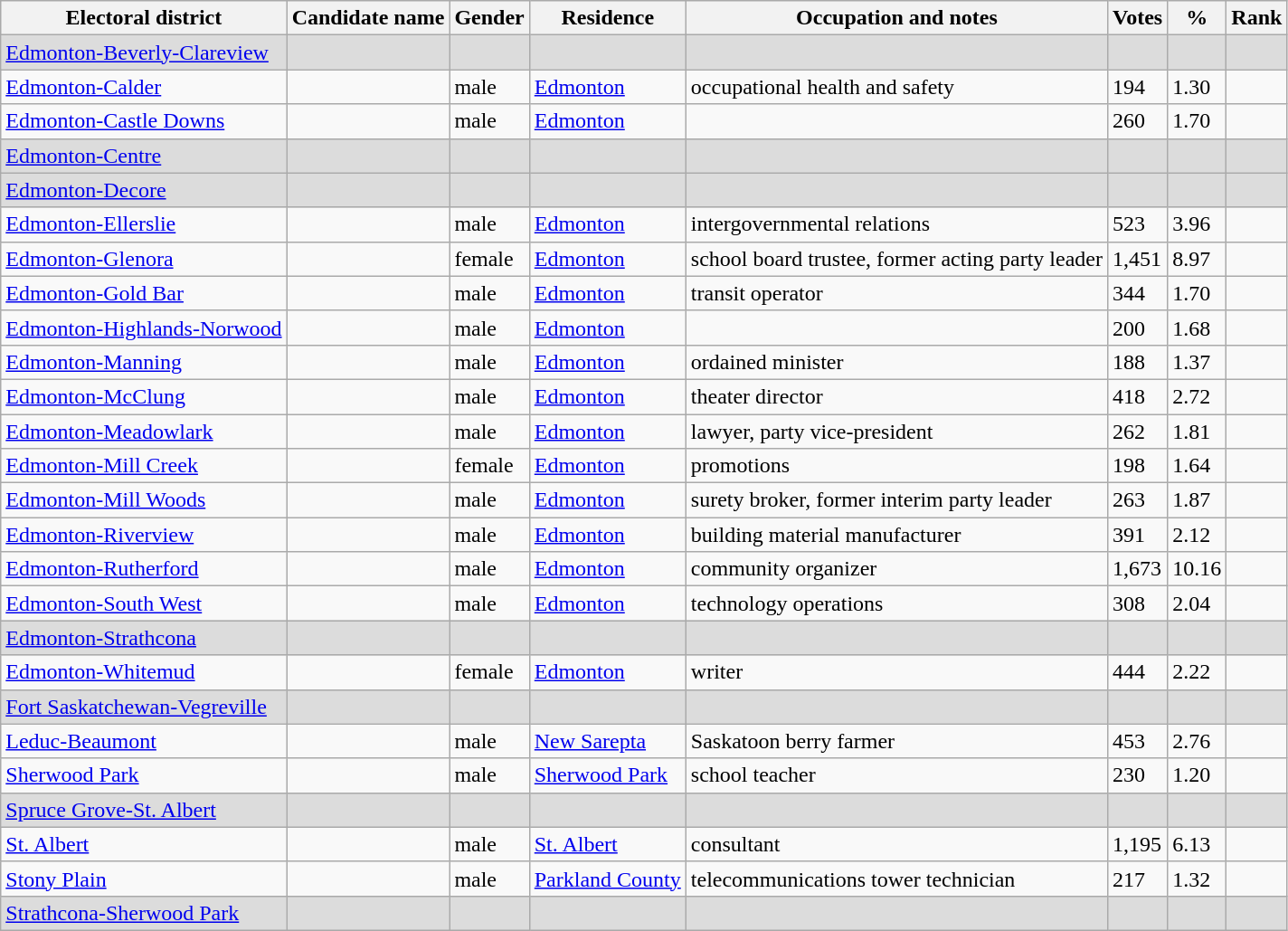<table class="wikitable sortable">
<tr>
<th>Electoral district</th>
<th>Candidate name</th>
<th>Gender</th>
<th>Residence</th>
<th class=unsortable>Occupation and notes</th>
<th>Votes</th>
<th>%</th>
<th>Rank</th>
</tr>
<tr style="background: gainsboro;">
<td><a href='#'>Edmonton-Beverly-Clareview</a></td>
<td></td>
<td></td>
<td></td>
<td></td>
<td></td>
<td></td>
<td></td>
</tr>
<tr>
<td><a href='#'>Edmonton-Calder</a></td>
<td></td>
<td>male</td>
<td><a href='#'>Edmonton</a></td>
<td>occupational health and safety</td>
<td>194</td>
<td>1.30</td>
<td></td>
</tr>
<tr>
<td><a href='#'>Edmonton-Castle Downs</a></td>
<td></td>
<td>male</td>
<td><a href='#'>Edmonton</a></td>
<td></td>
<td>260</td>
<td>1.70</td>
<td></td>
</tr>
<tr style="background: gainsboro;">
<td><a href='#'>Edmonton-Centre</a></td>
<td></td>
<td></td>
<td></td>
<td></td>
<td></td>
<td></td>
<td></td>
</tr>
<tr style="background: gainsboro;">
<td><a href='#'>Edmonton-Decore</a></td>
<td></td>
<td></td>
<td></td>
<td></td>
<td></td>
<td></td>
<td></td>
</tr>
<tr>
<td><a href='#'>Edmonton-Ellerslie</a></td>
<td></td>
<td>male</td>
<td><a href='#'>Edmonton</a></td>
<td>intergovernmental relations</td>
<td>523</td>
<td>3.96</td>
<td></td>
</tr>
<tr>
<td><a href='#'>Edmonton-Glenora</a></td>
<td></td>
<td>female</td>
<td><a href='#'>Edmonton</a></td>
<td>school board trustee, former acting party leader</td>
<td>1,451</td>
<td>8.97</td>
<td></td>
</tr>
<tr>
<td><a href='#'>Edmonton-Gold Bar</a></td>
<td></td>
<td>male</td>
<td><a href='#'>Edmonton</a></td>
<td>transit operator</td>
<td>344</td>
<td>1.70</td>
<td></td>
</tr>
<tr>
<td><a href='#'>Edmonton-Highlands-Norwood</a></td>
<td></td>
<td>male</td>
<td><a href='#'>Edmonton</a></td>
<td></td>
<td>200</td>
<td>1.68</td>
<td></td>
</tr>
<tr>
<td><a href='#'>Edmonton-Manning</a></td>
<td></td>
<td>male</td>
<td><a href='#'>Edmonton</a></td>
<td>ordained minister</td>
<td>188</td>
<td>1.37</td>
<td></td>
</tr>
<tr>
<td><a href='#'>Edmonton-McClung</a></td>
<td></td>
<td>male</td>
<td><a href='#'>Edmonton</a></td>
<td>theater director</td>
<td>418</td>
<td>2.72</td>
<td></td>
</tr>
<tr>
<td><a href='#'>Edmonton-Meadowlark</a></td>
<td></td>
<td>male</td>
<td><a href='#'>Edmonton</a></td>
<td>lawyer, party vice-president</td>
<td>262</td>
<td>1.81</td>
<td></td>
</tr>
<tr>
<td><a href='#'>Edmonton-Mill Creek</a></td>
<td></td>
<td>female</td>
<td><a href='#'>Edmonton</a></td>
<td>promotions</td>
<td>198</td>
<td>1.64</td>
<td></td>
</tr>
<tr>
<td><a href='#'>Edmonton-Mill Woods</a></td>
<td></td>
<td>male</td>
<td><a href='#'>Edmonton</a></td>
<td>surety broker, former interim party leader</td>
<td>263</td>
<td>1.87</td>
<td></td>
</tr>
<tr>
<td><a href='#'>Edmonton-Riverview</a></td>
<td></td>
<td>male</td>
<td><a href='#'>Edmonton</a></td>
<td>building material manufacturer</td>
<td>391</td>
<td>2.12</td>
<td></td>
</tr>
<tr>
<td><a href='#'>Edmonton-Rutherford</a></td>
<td></td>
<td>male</td>
<td><a href='#'>Edmonton</a></td>
<td>community organizer</td>
<td>1,673</td>
<td>10.16</td>
<td></td>
</tr>
<tr>
<td><a href='#'>Edmonton-South West</a></td>
<td></td>
<td>male</td>
<td><a href='#'>Edmonton</a></td>
<td>technology operations</td>
<td>308</td>
<td>2.04</td>
<td></td>
</tr>
<tr style="background: gainsboro;">
<td><a href='#'>Edmonton-Strathcona</a></td>
<td></td>
<td></td>
<td></td>
<td></td>
<td></td>
<td></td>
<td></td>
</tr>
<tr>
<td><a href='#'>Edmonton-Whitemud</a></td>
<td></td>
<td>female</td>
<td><a href='#'>Edmonton</a></td>
<td>writer</td>
<td>444</td>
<td>2.22</td>
<td></td>
</tr>
<tr style="background: gainsboro;">
<td><a href='#'>Fort Saskatchewan-Vegreville</a></td>
<td></td>
<td></td>
<td></td>
<td></td>
<td></td>
<td></td>
<td></td>
</tr>
<tr>
<td><a href='#'>Leduc-Beaumont</a></td>
<td></td>
<td>male</td>
<td><a href='#'>New Sarepta</a></td>
<td>Saskatoon berry farmer</td>
<td>453</td>
<td>2.76</td>
<td></td>
</tr>
<tr>
<td><a href='#'>Sherwood Park</a></td>
<td></td>
<td>male</td>
<td><a href='#'>Sherwood Park</a></td>
<td>school teacher</td>
<td>230</td>
<td>1.20</td>
<td></td>
</tr>
<tr style="background: gainsboro;">
<td><a href='#'>Spruce Grove-St. Albert</a></td>
<td></td>
<td></td>
<td></td>
<td></td>
<td></td>
<td></td>
<td></td>
</tr>
<tr>
<td><a href='#'>St. Albert</a></td>
<td></td>
<td>male</td>
<td><a href='#'>St. Albert</a></td>
<td>consultant</td>
<td>1,195</td>
<td>6.13</td>
<td></td>
</tr>
<tr>
<td><a href='#'>Stony Plain</a></td>
<td></td>
<td>male</td>
<td><a href='#'>Parkland County</a></td>
<td>telecommunications tower technician</td>
<td>217</td>
<td>1.32</td>
<td></td>
</tr>
<tr style="background: gainsboro;">
<td><a href='#'>Strathcona-Sherwood Park</a></td>
<td></td>
<td></td>
<td></td>
<td></td>
<td></td>
<td></td>
<td></td>
</tr>
</table>
